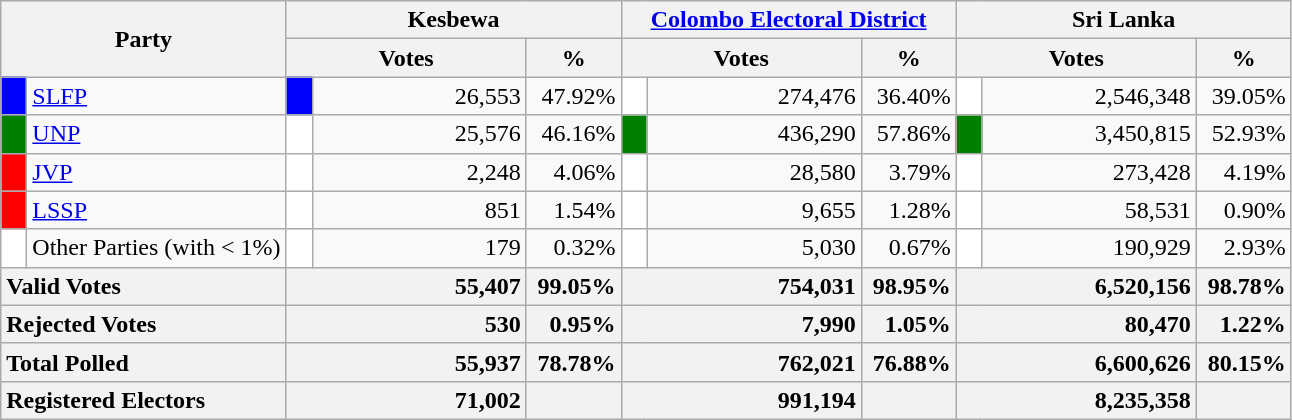<table class="wikitable">
<tr>
<th colspan="2" width="144px"rowspan="2">Party</th>
<th colspan="3" width="216px">Kesbewa</th>
<th colspan="3" width="216px"><a href='#'>Colombo Electoral District</a></th>
<th colspan="3" width="216px">Sri Lanka</th>
</tr>
<tr>
<th colspan="2" width="144px">Votes</th>
<th>%</th>
<th colspan="2" width="144px">Votes</th>
<th>%</th>
<th colspan="2" width="144px">Votes</th>
<th>%</th>
</tr>
<tr>
<td style="background-color:blue;" width="10px"></td>
<td style="text-align:left;"><a href='#'>SLFP</a></td>
<td style="background-color:blue;" width="10px"></td>
<td style="text-align:right;">26,553</td>
<td style="text-align:right;">47.92%</td>
<td style="background-color:white;" width="10px"></td>
<td style="text-align:right;">274,476</td>
<td style="text-align:right;">36.40%</td>
<td style="background-color:white;" width="10px"></td>
<td style="text-align:right;">2,546,348</td>
<td style="text-align:right;">39.05%</td>
</tr>
<tr>
<td style="background-color:green;" width="10px"></td>
<td style="text-align:left;"><a href='#'>UNP</a></td>
<td style="background-color:white;" width="10px"></td>
<td style="text-align:right;">25,576</td>
<td style="text-align:right;">46.16%</td>
<td style="background-color:green;" width="10px"></td>
<td style="text-align:right;">436,290</td>
<td style="text-align:right;">57.86%</td>
<td style="background-color:green;" width="10px"></td>
<td style="text-align:right;">3,450,815</td>
<td style="text-align:right;">52.93%</td>
</tr>
<tr>
<td style="background-color:red;" width="10px"></td>
<td style="text-align:left;"><a href='#'>JVP</a></td>
<td style="background-color:white;" width="10px"></td>
<td style="text-align:right;">2,248</td>
<td style="text-align:right;">4.06%</td>
<td style="background-color:white;" width="10px"></td>
<td style="text-align:right;">28,580</td>
<td style="text-align:right;">3.79%</td>
<td style="background-color:white;" width="10px"></td>
<td style="text-align:right;">273,428</td>
<td style="text-align:right;">4.19%</td>
</tr>
<tr>
<td style="background-color:red;" width="10px"></td>
<td style="text-align:left;"><a href='#'>LSSP</a></td>
<td style="background-color:white;" width="10px"></td>
<td style="text-align:right;">851</td>
<td style="text-align:right;">1.54%</td>
<td style="background-color:white;" width="10px"></td>
<td style="text-align:right;">9,655</td>
<td style="text-align:right;">1.28%</td>
<td style="background-color:white;" width="10px"></td>
<td style="text-align:right;">58,531</td>
<td style="text-align:right;">0.90%</td>
</tr>
<tr>
<td style="background-color:white;" width="10px"></td>
<td style="text-align:left;">Other Parties (with < 1%)</td>
<td style="background-color:white;" width="10px"></td>
<td style="text-align:right;">179</td>
<td style="text-align:right;">0.32%</td>
<td style="background-color:white;" width="10px"></td>
<td style="text-align:right;">5,030</td>
<td style="text-align:right;">0.67%</td>
<td style="background-color:white;" width="10px"></td>
<td style="text-align:right;">190,929</td>
<td style="text-align:right;">2.93%</td>
</tr>
<tr>
<th colspan="2" width="144px"style="text-align:left;">Valid Votes</th>
<th style="text-align:right;"colspan="2" width="144px">55,407</th>
<th style="text-align:right;">99.05%</th>
<th style="text-align:right;"colspan="2" width="144px">754,031</th>
<th style="text-align:right;">98.95%</th>
<th style="text-align:right;"colspan="2" width="144px">6,520,156</th>
<th style="text-align:right;">98.78%</th>
</tr>
<tr>
<th colspan="2" width="144px"style="text-align:left;">Rejected Votes</th>
<th style="text-align:right;"colspan="2" width="144px">530</th>
<th style="text-align:right;">0.95%</th>
<th style="text-align:right;"colspan="2" width="144px">7,990</th>
<th style="text-align:right;">1.05%</th>
<th style="text-align:right;"colspan="2" width="144px">80,470</th>
<th style="text-align:right;">1.22%</th>
</tr>
<tr>
<th colspan="2" width="144px"style="text-align:left;">Total Polled</th>
<th style="text-align:right;"colspan="2" width="144px">55,937</th>
<th style="text-align:right;">78.78%</th>
<th style="text-align:right;"colspan="2" width="144px">762,021</th>
<th style="text-align:right;">76.88%</th>
<th style="text-align:right;"colspan="2" width="144px">6,600,626</th>
<th style="text-align:right;">80.15%</th>
</tr>
<tr>
<th colspan="2" width="144px"style="text-align:left;">Registered Electors</th>
<th style="text-align:right;"colspan="2" width="144px">71,002</th>
<th></th>
<th style="text-align:right;"colspan="2" width="144px">991,194</th>
<th></th>
<th style="text-align:right;"colspan="2" width="144px">8,235,358</th>
<th></th>
</tr>
</table>
